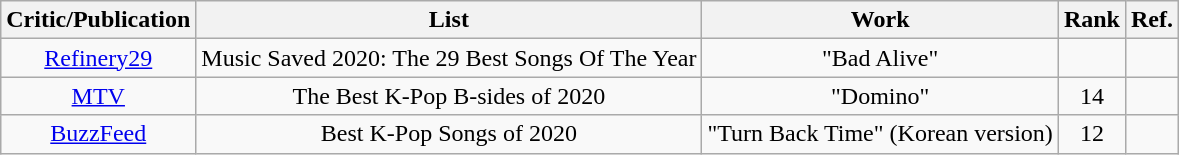<table class="sortable wikitable" style="text-align:center">
<tr>
<th scope="col">Critic/Publication</th>
<th scope="col">List</th>
<th scope="col">Work</th>
<th scope="col">Rank</th>
<th scope="col" class="unsortable">Ref.</th>
</tr>
<tr>
<td><a href='#'>Refinery29</a></td>
<td>Music Saved 2020: The 29 Best Songs Of The Year</td>
<td>"Bad Alive"</td>
<td></td>
<td></td>
</tr>
<tr>
<td><a href='#'>MTV</a></td>
<td>The Best K-Pop B-sides of 2020</td>
<td>"Domino"</td>
<td>14</td>
<td></td>
</tr>
<tr>
<td><a href='#'>BuzzFeed</a></td>
<td>Best K-Pop Songs of 2020</td>
<td>"Turn Back Time" (Korean version)</td>
<td>12</td>
<td></td>
</tr>
</table>
